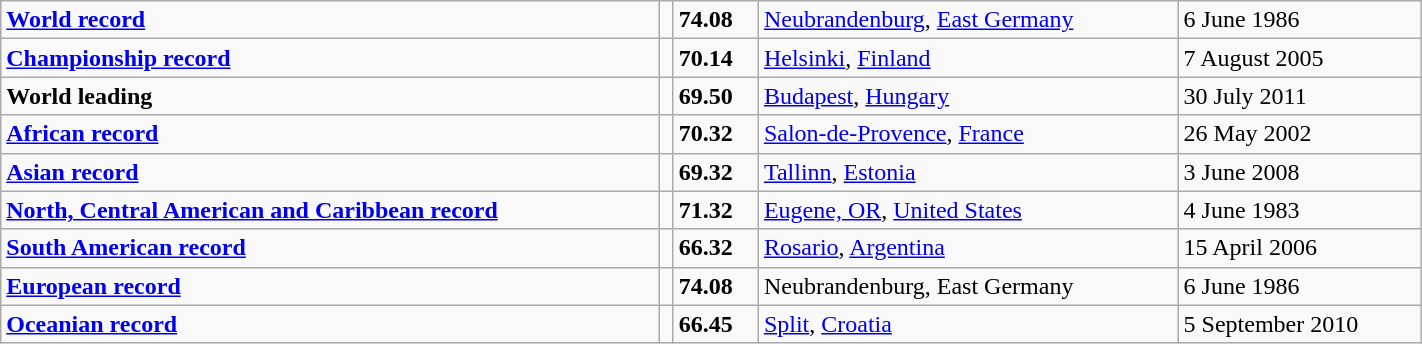<table class="wikitable" width=75%>
<tr>
<td><strong><a href='#'>World record</a></strong></td>
<td></td>
<td><strong>74.08</strong></td>
<td><a href='#'>Neubrandenburg</a>, <a href='#'>East Germany</a></td>
<td>6 June 1986</td>
</tr>
<tr>
<td><strong><a href='#'>Championship record</a></strong></td>
<td></td>
<td><strong>70.14</strong></td>
<td><a href='#'>Helsinki</a>, <a href='#'>Finland</a></td>
<td>7 August 2005</td>
</tr>
<tr>
<td><strong>World leading</strong></td>
<td></td>
<td><strong>69.50</strong></td>
<td><a href='#'>Budapest</a>, <a href='#'>Hungary</a></td>
<td>30 July 2011</td>
</tr>
<tr>
<td><strong><a href='#'>African record</a></strong></td>
<td></td>
<td><strong>70.32</strong></td>
<td><a href='#'>Salon-de-Provence</a>, <a href='#'>France</a></td>
<td>26 May 2002</td>
</tr>
<tr>
<td><strong><a href='#'>Asian record</a></strong></td>
<td></td>
<td><strong>69.32</strong></td>
<td><a href='#'>Tallinn</a>, <a href='#'>Estonia</a></td>
<td>3 June 2008</td>
</tr>
<tr>
<td><strong><a href='#'>North, Central American and Caribbean record</a></strong></td>
<td></td>
<td><strong>71.32</strong></td>
<td><a href='#'>Eugene, OR</a>, <a href='#'>United States</a></td>
<td>4 June 1983</td>
</tr>
<tr>
<td><strong><a href='#'>South American record</a></strong></td>
<td></td>
<td><strong>66.32</strong></td>
<td><a href='#'>Rosario</a>, <a href='#'>Argentina</a></td>
<td>15 April 2006</td>
</tr>
<tr>
<td><strong><a href='#'>European record</a></strong></td>
<td></td>
<td><strong>74.08</strong></td>
<td>Neubrandenburg, East Germany</td>
<td>6 June 1986</td>
</tr>
<tr>
<td><strong><a href='#'>Oceanian record</a></strong></td>
<td></td>
<td><strong>66.45</strong></td>
<td><a href='#'>Split</a>, <a href='#'>Croatia</a></td>
<td>5 September 2010</td>
</tr>
</table>
